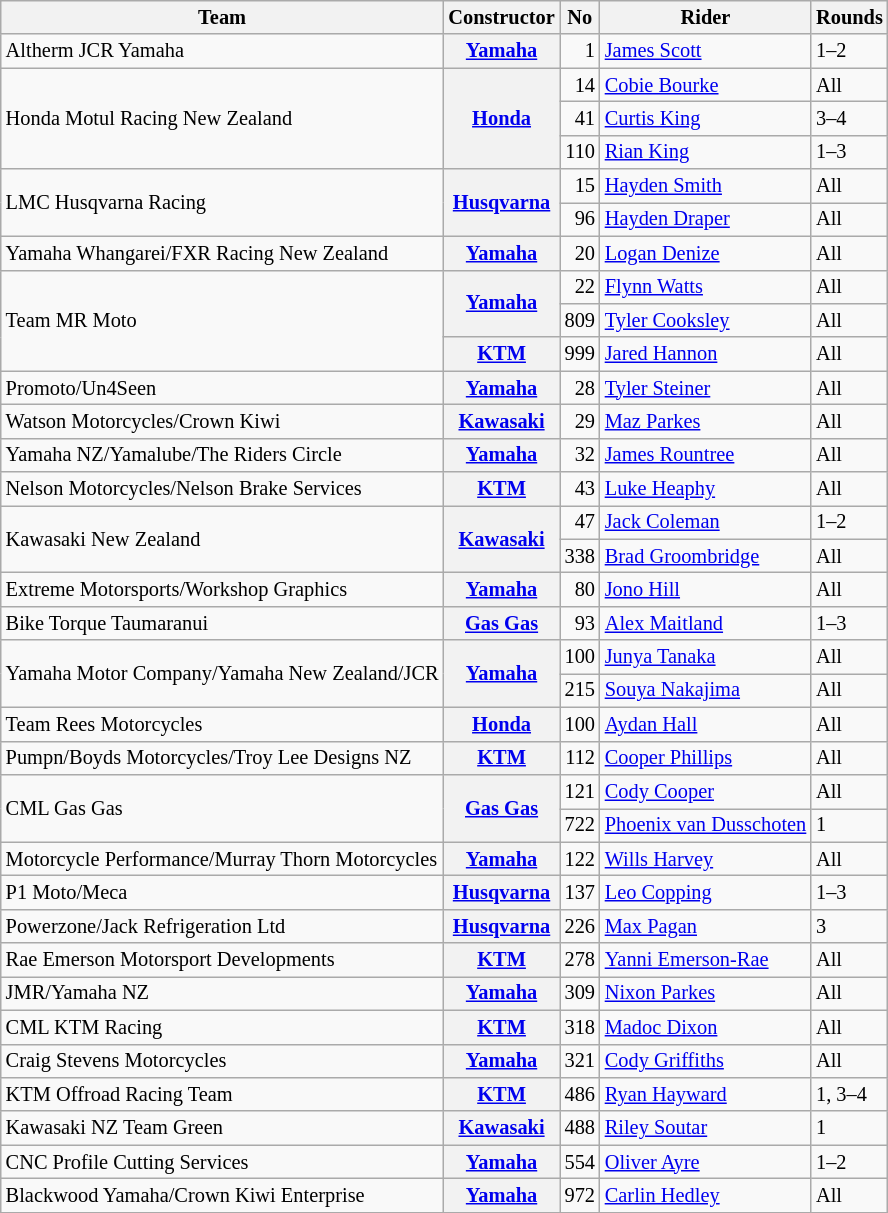<table class="wikitable" style="font-size: 85%;">
<tr>
<th>Team</th>
<th>Constructor</th>
<th>No</th>
<th>Rider</th>
<th>Rounds</th>
</tr>
<tr>
<td>Altherm JCR Yamaha</td>
<th><a href='#'>Yamaha</a></th>
<td align="right">1</td>
<td> <a href='#'>James Scott</a></td>
<td>1–2</td>
</tr>
<tr>
<td rowspan=3>Honda Motul Racing New Zealand</td>
<th rowspan=3><a href='#'>Honda</a></th>
<td align="right">14</td>
<td> <a href='#'>Cobie Bourke</a></td>
<td>All</td>
</tr>
<tr>
<td align="right">41</td>
<td> <a href='#'>Curtis King</a></td>
<td>3–4</td>
</tr>
<tr>
<td align="right">110</td>
<td> <a href='#'>Rian King</a></td>
<td>1–3</td>
</tr>
<tr>
<td rowspan=2>LMC Husqvarna Racing</td>
<th rowspan=2><a href='#'>Husqvarna</a></th>
<td align="right">15</td>
<td> <a href='#'>Hayden Smith</a></td>
<td>All</td>
</tr>
<tr>
<td align="right">96</td>
<td> <a href='#'>Hayden Draper</a></td>
<td>All</td>
</tr>
<tr>
<td>Yamaha Whangarei/FXR Racing New Zealand</td>
<th><a href='#'>Yamaha</a></th>
<td align="right">20</td>
<td> <a href='#'>Logan Denize</a></td>
<td>All</td>
</tr>
<tr>
<td rowspan=3>Team MR Moto</td>
<th rowspan=2><a href='#'>Yamaha</a></th>
<td align="right">22</td>
<td> <a href='#'>Flynn Watts</a></td>
<td>All</td>
</tr>
<tr>
<td align="right">809</td>
<td> <a href='#'>Tyler Cooksley</a></td>
<td>All</td>
</tr>
<tr>
<th><a href='#'>KTM</a></th>
<td align="right">999</td>
<td> <a href='#'>Jared Hannon</a></td>
<td>All</td>
</tr>
<tr>
<td>Promoto/Un4Seen</td>
<th><a href='#'>Yamaha</a></th>
<td align="right">28</td>
<td> <a href='#'>Tyler Steiner</a></td>
<td>All</td>
</tr>
<tr>
<td>Watson Motorcycles/Crown Kiwi</td>
<th><a href='#'>Kawasaki</a></th>
<td align="right">29</td>
<td> <a href='#'>Maz Parkes</a></td>
<td>All</td>
</tr>
<tr>
<td>Yamaha NZ/Yamalube/The Riders Circle</td>
<th><a href='#'>Yamaha</a></th>
<td align="right">32</td>
<td> <a href='#'>James Rountree</a></td>
<td>All</td>
</tr>
<tr>
<td>Nelson Motorcycles/Nelson Brake Services</td>
<th><a href='#'>KTM</a></th>
<td align="right">43</td>
<td> <a href='#'>Luke Heaphy</a></td>
<td>All</td>
</tr>
<tr>
<td rowspan=2>Kawasaki New Zealand</td>
<th rowspan=2><a href='#'>Kawasaki</a></th>
<td align="right">47</td>
<td> <a href='#'>Jack Coleman</a></td>
<td>1–2</td>
</tr>
<tr>
<td align="right">338</td>
<td> <a href='#'>Brad Groombridge</a></td>
<td>All</td>
</tr>
<tr>
<td>Extreme Motorsports/Workshop Graphics</td>
<th><a href='#'>Yamaha</a></th>
<td align="right">80</td>
<td> <a href='#'>Jono Hill</a></td>
<td>All</td>
</tr>
<tr>
<td>Bike Torque Taumaranui</td>
<th><a href='#'>Gas Gas</a></th>
<td align="right">93</td>
<td> <a href='#'>Alex Maitland</a></td>
<td>1–3</td>
</tr>
<tr>
<td rowspan=2>Yamaha Motor Company/Yamaha New Zealand/JCR</td>
<th rowspan=2><a href='#'>Yamaha</a></th>
<td align="right">100</td>
<td> <a href='#'>Junya Tanaka</a></td>
<td>All</td>
</tr>
<tr>
<td align="right">215</td>
<td> <a href='#'>Souya Nakajima</a></td>
<td>All</td>
</tr>
<tr>
<td>Team Rees Motorcycles</td>
<th><a href='#'>Honda</a></th>
<td align="right">100</td>
<td> <a href='#'>Aydan Hall</a></td>
<td>All</td>
</tr>
<tr>
<td>Pumpn/Boyds Motorcycles/Troy Lee Designs NZ</td>
<th><a href='#'>KTM</a></th>
<td align="right">112</td>
<td> <a href='#'>Cooper Phillips</a></td>
<td>All</td>
</tr>
<tr>
<td rowspan=2>CML Gas Gas</td>
<th rowspan=2><a href='#'>Gas Gas</a></th>
<td align="right">121</td>
<td> <a href='#'>Cody Cooper</a></td>
<td>All</td>
</tr>
<tr>
<td align="right">722</td>
<td> <a href='#'>Phoenix van Dusschoten</a></td>
<td>1</td>
</tr>
<tr>
<td>Motorcycle Performance/Murray Thorn Motorcycles</td>
<th><a href='#'>Yamaha</a></th>
<td align="right">122</td>
<td> <a href='#'>Wills Harvey</a></td>
<td>All</td>
</tr>
<tr>
<td>P1 Moto/Meca</td>
<th><a href='#'>Husqvarna</a></th>
<td align="right">137</td>
<td> <a href='#'>Leo Copping</a></td>
<td>1–3</td>
</tr>
<tr>
<td>Powerzone/Jack Refrigeration Ltd</td>
<th><a href='#'>Husqvarna</a></th>
<td align="right">226</td>
<td> <a href='#'>Max Pagan</a></td>
<td>3</td>
</tr>
<tr>
<td>Rae Emerson Motorsport Developments</td>
<th><a href='#'>KTM</a></th>
<td align="right">278</td>
<td> <a href='#'>Yanni Emerson-Rae</a></td>
<td>All</td>
</tr>
<tr>
<td>JMR/Yamaha NZ</td>
<th><a href='#'>Yamaha</a></th>
<td align="right">309</td>
<td> <a href='#'>Nixon Parkes</a></td>
<td>All</td>
</tr>
<tr>
<td>CML KTM Racing</td>
<th><a href='#'>KTM</a></th>
<td align="right">318</td>
<td> <a href='#'>Madoc Dixon</a></td>
<td>All</td>
</tr>
<tr>
<td>Craig Stevens Motorcycles</td>
<th><a href='#'>Yamaha</a></th>
<td align="right">321</td>
<td> <a href='#'>Cody Griffiths</a></td>
<td>All</td>
</tr>
<tr>
<td>KTM Offroad Racing Team</td>
<th><a href='#'>KTM</a></th>
<td align="right">486</td>
<td> <a href='#'>Ryan Hayward</a></td>
<td>1, 3–4</td>
</tr>
<tr>
<td>Kawasaki NZ Team Green</td>
<th><a href='#'>Kawasaki</a></th>
<td align="right">488</td>
<td> <a href='#'>Riley Soutar</a></td>
<td>1</td>
</tr>
<tr>
<td>CNC Profile Cutting Services</td>
<th><a href='#'>Yamaha</a></th>
<td align="right">554</td>
<td> <a href='#'>Oliver Ayre</a></td>
<td>1–2</td>
</tr>
<tr>
<td>Blackwood Yamaha/Crown Kiwi Enterprise</td>
<th><a href='#'>Yamaha</a></th>
<td align="right">972</td>
<td> <a href='#'>Carlin Hedley</a></td>
<td>All</td>
</tr>
<tr>
</tr>
</table>
